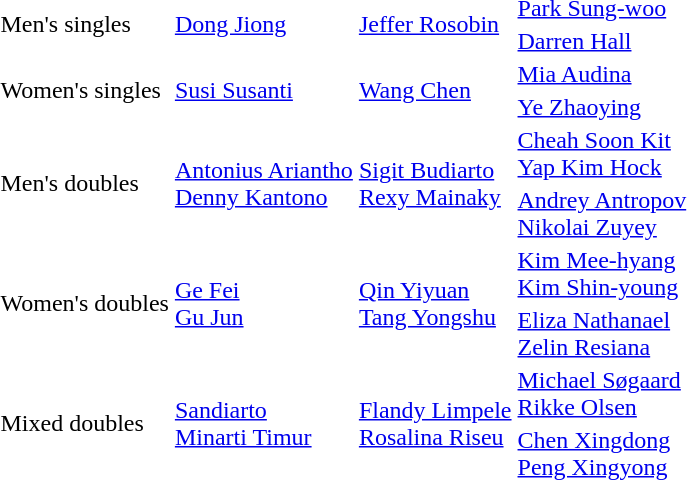<table>
<tr>
<td rowspan=2>Men's singles</td>
<td rowspan=2> <a href='#'>Dong Jiong</a></td>
<td rowspan=2> <a href='#'>Jeffer Rosobin</a></td>
<td> <a href='#'>Park Sung-woo</a></td>
</tr>
<tr>
<td> <a href='#'>Darren Hall</a></td>
</tr>
<tr>
<td rowspan=2>Women's singles</td>
<td rowspan=2> <a href='#'>Susi Susanti</a></td>
<td rowspan=2> <a href='#'>Wang Chen</a></td>
<td> <a href='#'>Mia Audina</a></td>
</tr>
<tr>
<td> <a href='#'>Ye Zhaoying</a></td>
</tr>
<tr>
<td rowspan=2>Men's doubles</td>
<td rowspan=2> <a href='#'>Antonius Ariantho</a><br> <a href='#'>Denny Kantono</a></td>
<td rowspan=2> <a href='#'>Sigit Budiarto</a><br> <a href='#'>Rexy Mainaky</a></td>
<td> <a href='#'>Cheah Soon Kit</a><br> <a href='#'>Yap Kim Hock</a></td>
</tr>
<tr>
<td> <a href='#'>Andrey Antropov</a><br> <a href='#'>Nikolai Zuyey</a></td>
</tr>
<tr>
<td rowspan=2>Women's doubles</td>
<td rowspan=2> <a href='#'>Ge Fei</a><br> <a href='#'>Gu Jun</a></td>
<td rowspan=2> <a href='#'>Qin Yiyuan</a><br> <a href='#'>Tang Yongshu</a></td>
<td> <a href='#'>Kim Mee-hyang</a><br> <a href='#'>Kim Shin-young</a></td>
</tr>
<tr>
<td> <a href='#'>Eliza Nathanael</a><br> <a href='#'>Zelin Resiana</a></td>
</tr>
<tr>
<td rowspan=2>Mixed doubles</td>
<td rowspan=2> <a href='#'>Sandiarto</a><br> <a href='#'>Minarti Timur</a></td>
<td rowspan=2> <a href='#'>Flandy Limpele</a><br> <a href='#'>Rosalina Riseu</a></td>
<td> <a href='#'>Michael Søgaard</a><br> <a href='#'>Rikke Olsen</a></td>
</tr>
<tr>
<td> <a href='#'>Chen Xingdong</a><br> <a href='#'>Peng Xingyong</a></td>
</tr>
</table>
